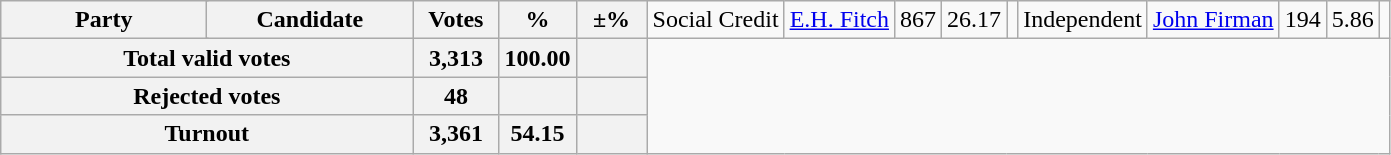<table class="wikitable">
<tr>
<th colspan=2 style="width: 130px">Party</th>
<th style="width: 130px">Candidate</th>
<th style="width: 50px">Votes</th>
<th style="width: 40px">%</th>
<th style="width: 40px">±%<br>
</th>
<td>Social Credit</td>
<td><a href='#'>E.H. Fitch</a></td>
<td align="right">867</td>
<td align="right">26.17</td>
<td align="right"><br></td>
<td>Independent</td>
<td><a href='#'>John Firman</a></td>
<td align="right">194</td>
<td align="right">5.86</td>
<td align="right"></td>
</tr>
<tr bgcolor="white">
<th align="right" colspan=3>Total valid votes</th>
<th align="right">3,313</th>
<th align="right">100.00</th>
<th align="right"></th>
</tr>
<tr bgcolor="white">
<th align="right" colspan=3>Rejected votes</th>
<th align="right">48</th>
<th align="right"></th>
<th align="right"></th>
</tr>
<tr bgcolor="white">
<th align="right" colspan=3>Turnout</th>
<th align="right">3,361</th>
<th align="right">54.15</th>
<th align="right"></th>
</tr>
</table>
